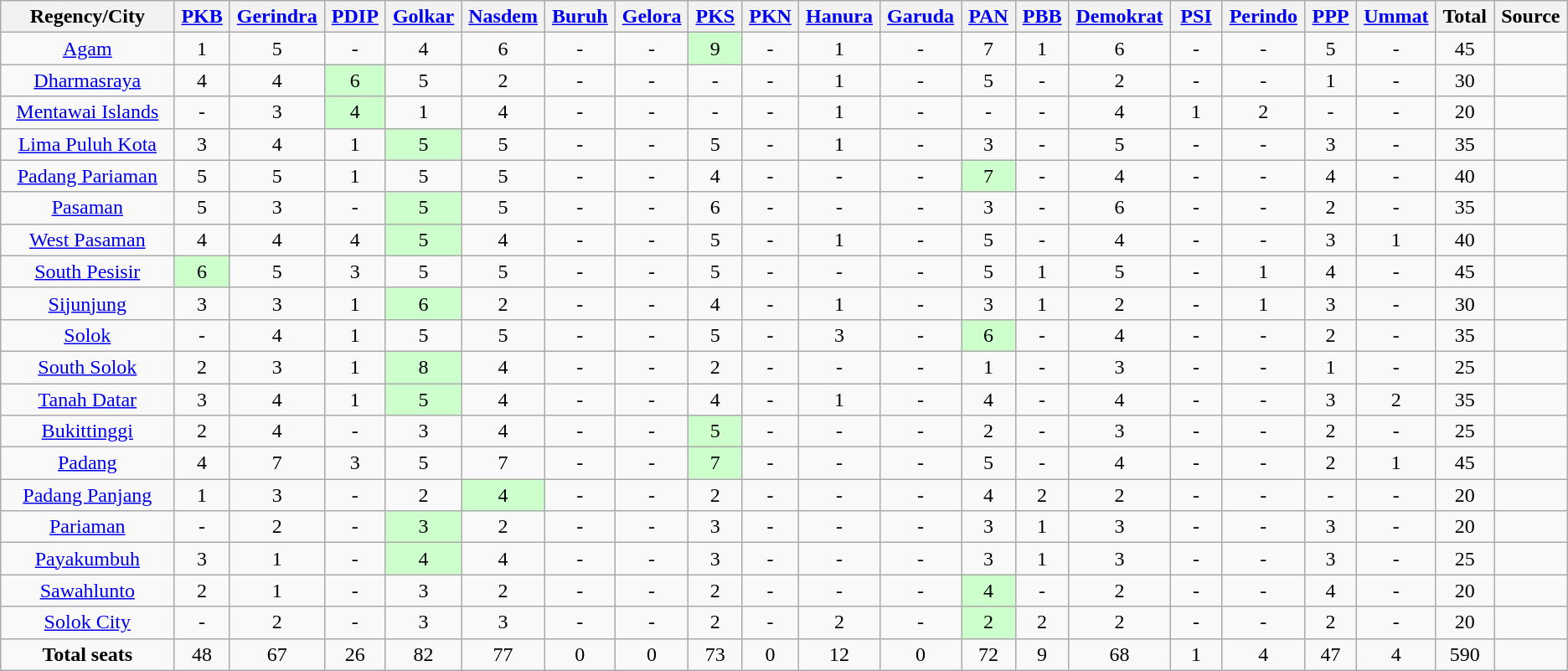<table class="wikitable sortable" style="text-align:center">
<tr>
<th scope=col width=10%>Regency/City</th>
<th scope=col width=3%><a href='#'>PKB</a></th>
<th scope=col width=3%><a href='#'>Gerindra</a></th>
<th scope=col width=3%><a href='#'>PDIP</a></th>
<th scope=col width=3%><a href='#'>Golkar</a></th>
<th scope=col width=3%><a href='#'>Nasdem</a></th>
<th scope=col width=3%><a href='#'>Buruh</a></th>
<th scope=col width=3%><a href='#'>Gelora</a></th>
<th scope=col width=3%><a href='#'>PKS</a></th>
<th scope=col width=3%><a href='#'>PKN</a></th>
<th scope=col width=3%><a href='#'>Hanura</a></th>
<th scope=col width=3%><a href='#'>Garuda</a></th>
<th scope=col width=3%><a href='#'>PAN</a></th>
<th scope=col width=3%><a href='#'>PBB</a></th>
<th scope=col width=3%><a href='#'>Demokrat</a></th>
<th scope=col width=3%><a href='#'>PSI</a></th>
<th scope=col width=3%><a href='#'>Perindo</a></th>
<th scope=col width=3%><a href='#'>PPP</a></th>
<th scope=col width=3%><a href='#'>Ummat</a></th>
<th scope=col width=3%>Total</th>
<th scope=col width=3%>Source</th>
</tr>
<tr>
<td><a href='#'>Agam</a></td>
<td>1</td>
<td>5</td>
<td>-</td>
<td>4</td>
<td>6</td>
<td>-</td>
<td>-</td>
<td style="background:#cfc;">9</td>
<td>-</td>
<td>1</td>
<td>-</td>
<td>7</td>
<td>1</td>
<td>6</td>
<td>-</td>
<td>-</td>
<td>5</td>
<td>-</td>
<td>45</td>
<td></td>
</tr>
<tr>
<td><a href='#'>Dharmasraya</a></td>
<td>4</td>
<td>4</td>
<td style="background:#cfc;">6</td>
<td>5</td>
<td>2</td>
<td>-</td>
<td>-</td>
<td>-</td>
<td>-</td>
<td>1</td>
<td>-</td>
<td>5</td>
<td>-</td>
<td>2</td>
<td>-</td>
<td>-</td>
<td>1</td>
<td>-</td>
<td>30</td>
<td></td>
</tr>
<tr>
<td><a href='#'>Mentawai Islands</a></td>
<td>-</td>
<td>3</td>
<td style="background:#cfc;">4</td>
<td>1</td>
<td>4</td>
<td>-</td>
<td>-</td>
<td>-</td>
<td>-</td>
<td>1</td>
<td>-</td>
<td>-</td>
<td>-</td>
<td>4</td>
<td>1</td>
<td>2</td>
<td>-</td>
<td>-</td>
<td>20</td>
<td></td>
</tr>
<tr>
<td><a href='#'>Lima Puluh Kota</a></td>
<td>3</td>
<td>4</td>
<td>1</td>
<td style="background:#cfc;">5</td>
<td>5</td>
<td>-</td>
<td>-</td>
<td>5</td>
<td>-</td>
<td>1</td>
<td>-</td>
<td>3</td>
<td>-</td>
<td>5</td>
<td>-</td>
<td>-</td>
<td>3</td>
<td>-</td>
<td>35</td>
<td></td>
</tr>
<tr>
<td><a href='#'>Padang Pariaman</a></td>
<td>5</td>
<td>5</td>
<td>1</td>
<td>5</td>
<td>5</td>
<td>-</td>
<td>-</td>
<td>4</td>
<td>-</td>
<td>-</td>
<td>-</td>
<td style="background:#cfc;">7</td>
<td>-</td>
<td>4</td>
<td>-</td>
<td>-</td>
<td>4</td>
<td>-</td>
<td>40</td>
<td></td>
</tr>
<tr>
<td><a href='#'>Pasaman</a></td>
<td>5</td>
<td>3</td>
<td>-</td>
<td style="background:#cfc;">5</td>
<td>5</td>
<td>-</td>
<td>-</td>
<td>6</td>
<td>-</td>
<td>-</td>
<td>-</td>
<td>3</td>
<td>-</td>
<td>6</td>
<td>-</td>
<td>-</td>
<td>2</td>
<td>-</td>
<td>35</td>
<td></td>
</tr>
<tr>
<td><a href='#'>West Pasaman</a></td>
<td>4</td>
<td>4</td>
<td>4</td>
<td style="background:#cfc;">5</td>
<td>4</td>
<td>-</td>
<td>-</td>
<td>5</td>
<td>-</td>
<td>1</td>
<td>-</td>
<td>5</td>
<td>-</td>
<td>4</td>
<td>-</td>
<td>-</td>
<td>3</td>
<td>1</td>
<td>40</td>
<td></td>
</tr>
<tr>
<td><a href='#'>South Pesisir</a></td>
<td style="background:#cfc;">6</td>
<td>5</td>
<td>3</td>
<td>5</td>
<td>5</td>
<td>-</td>
<td>-</td>
<td>5</td>
<td>-</td>
<td>-</td>
<td>-</td>
<td>5</td>
<td>1</td>
<td>5</td>
<td>-</td>
<td>1</td>
<td>4</td>
<td>-</td>
<td>45</td>
<td></td>
</tr>
<tr>
<td><a href='#'>Sijunjung</a></td>
<td>3</td>
<td>3</td>
<td>1</td>
<td style="background:#cfc;">6</td>
<td>2</td>
<td>-</td>
<td>-</td>
<td>4</td>
<td>-</td>
<td>1</td>
<td>-</td>
<td>3</td>
<td>1</td>
<td>2</td>
<td>-</td>
<td>1</td>
<td>3</td>
<td>-</td>
<td>30</td>
<td></td>
</tr>
<tr>
<td><a href='#'>Solok</a></td>
<td>-</td>
<td>4</td>
<td>1</td>
<td>5</td>
<td>5</td>
<td>-</td>
<td>-</td>
<td>5</td>
<td>-</td>
<td>3</td>
<td>-</td>
<td style="background:#cfc;">6</td>
<td>-</td>
<td>4</td>
<td>-</td>
<td>-</td>
<td>2</td>
<td>-</td>
<td>35</td>
<td></td>
</tr>
<tr>
<td><a href='#'>South Solok</a></td>
<td>2</td>
<td>3</td>
<td>1</td>
<td style="background:#cfc;">8</td>
<td>4</td>
<td>-</td>
<td>-</td>
<td>2</td>
<td>-</td>
<td>-</td>
<td>-</td>
<td>1</td>
<td>-</td>
<td>3</td>
<td>-</td>
<td>-</td>
<td>1</td>
<td>-</td>
<td>25</td>
<td></td>
</tr>
<tr>
<td><a href='#'>Tanah Datar</a></td>
<td>3</td>
<td>4</td>
<td>1</td>
<td style="background:#cfc;">5</td>
<td>4</td>
<td>-</td>
<td>-</td>
<td>4</td>
<td>-</td>
<td>1</td>
<td>-</td>
<td>4</td>
<td>-</td>
<td>4</td>
<td>-</td>
<td>-</td>
<td>3</td>
<td>2</td>
<td>35</td>
<td></td>
</tr>
<tr>
<td><a href='#'>Bukittinggi</a></td>
<td>2</td>
<td>4</td>
<td>-</td>
<td>3</td>
<td>4</td>
<td>-</td>
<td>-</td>
<td style="background:#cfc;">5</td>
<td>-</td>
<td>-</td>
<td>-</td>
<td>2</td>
<td>-</td>
<td>3</td>
<td>-</td>
<td>-</td>
<td>2</td>
<td>-</td>
<td>25</td>
<td></td>
</tr>
<tr>
<td><a href='#'>Padang</a></td>
<td>4</td>
<td>7</td>
<td>3</td>
<td>5</td>
<td>7</td>
<td>-</td>
<td>-</td>
<td style="background:#cfc;">7</td>
<td>-</td>
<td>-</td>
<td>-</td>
<td>5</td>
<td>-</td>
<td>4</td>
<td>-</td>
<td>-</td>
<td>2</td>
<td>1</td>
<td>45</td>
<td></td>
</tr>
<tr>
<td><a href='#'>Padang Panjang</a></td>
<td>1</td>
<td>3</td>
<td>-</td>
<td>2</td>
<td style="background:#cfc;">4</td>
<td>-</td>
<td>-</td>
<td>2</td>
<td>-</td>
<td>-</td>
<td>-</td>
<td>4</td>
<td>2</td>
<td>2</td>
<td>-</td>
<td>-</td>
<td>-</td>
<td>-</td>
<td>20</td>
<td></td>
</tr>
<tr>
<td><a href='#'>Pariaman</a></td>
<td>-</td>
<td>2</td>
<td>-</td>
<td style="background:#cfc;">3</td>
<td>2</td>
<td>-</td>
<td>-</td>
<td>3</td>
<td>-</td>
<td>-</td>
<td>-</td>
<td>3</td>
<td>1</td>
<td>3</td>
<td>-</td>
<td>-</td>
<td>3</td>
<td>-</td>
<td>20</td>
<td></td>
</tr>
<tr>
<td><a href='#'>Payakumbuh</a></td>
<td>3</td>
<td>1</td>
<td>-</td>
<td style="background:#cfc;">4</td>
<td>4</td>
<td>-</td>
<td>-</td>
<td>3</td>
<td>-</td>
<td>-</td>
<td>-</td>
<td>3</td>
<td>1</td>
<td>3</td>
<td>-</td>
<td>-</td>
<td>3</td>
<td>-</td>
<td>25</td>
<td></td>
</tr>
<tr>
<td><a href='#'>Sawahlunto</a></td>
<td>2</td>
<td>1</td>
<td>-</td>
<td>3</td>
<td>2</td>
<td>-</td>
<td>-</td>
<td>2</td>
<td>-</td>
<td>-</td>
<td>-</td>
<td style="background:#cfc;">4</td>
<td>-</td>
<td>2</td>
<td>-</td>
<td>-</td>
<td>4</td>
<td>-</td>
<td>20</td>
<td></td>
</tr>
<tr>
<td><a href='#'>Solok City</a></td>
<td>-</td>
<td>2</td>
<td>-</td>
<td>3</td>
<td>3</td>
<td>-</td>
<td>-</td>
<td>2</td>
<td>-</td>
<td>2</td>
<td>-</td>
<td style="background:#cfc;">2</td>
<td>2</td>
<td>2</td>
<td>-</td>
<td>-</td>
<td>2</td>
<td>-</td>
<td>20</td>
<td></td>
</tr>
<tr>
<td><strong>Total seats</strong></td>
<td>48</td>
<td>67</td>
<td>26</td>
<td>82</td>
<td>77</td>
<td>0</td>
<td>0</td>
<td>73</td>
<td>0</td>
<td>12</td>
<td>0</td>
<td>72</td>
<td>9</td>
<td>68</td>
<td>1</td>
<td>4</td>
<td>47</td>
<td>4</td>
<td>590</td>
</tr>
</table>
